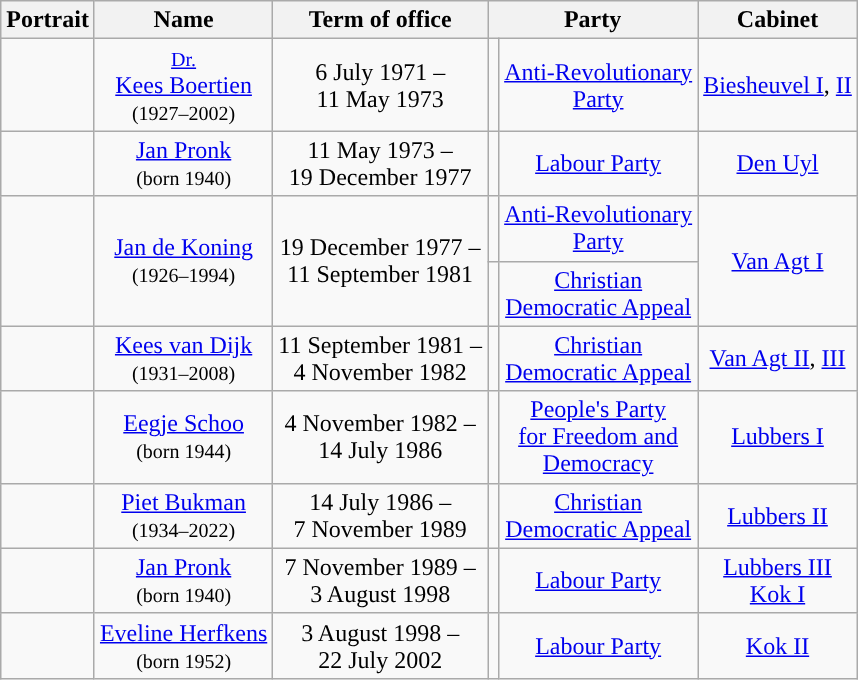<table class="wikitable" style="text-align:center">
<tr>
<th>Portrait</th>
<th>Name<br></th>
<th>Term of office</th>
<th colspan=2>Party</th>
<th>Cabinet</th>
</tr>
<tr>
<td></td>
<td><small><a href='#'>Dr.</a></small> <br> <a href='#'>Kees Boertien</a> <br> <small>(1927–2002)</small></td>
<td>6 July 1971 – <br> 11 May 1973</td>
<td style="background:"></td>
<td><a href='#'>Anti-Revolutionary <br> Party</a></td>
<td><a href='#'>Biesheuvel I</a>, <a href='#'>II</a></td>
</tr>
<tr>
<td></td>
<td><a href='#'>Jan Pronk</a> <br> <small>(born 1940)</small></td>
<td>11 May 1973 – <br> 19 December 1977</td>
<td style="background:"></td>
<td><a href='#'>Labour Party</a></td>
<td><a href='#'>Den Uyl</a></td>
</tr>
<tr>
<td rowspan=2></td>
<td rowspan=2><a href='#'>Jan de Koning</a> <br> <small>(1926–1994)</small></td>
<td rowspan=2>19 December 1977 – <br> 11 September 1981</td>
<td style="background:"></td>
<td><a href='#'>Anti-Revolutionary <br> Party</a></td>
<td rowspan=2><a href='#'>Van Agt I</a></td>
</tr>
<tr>
<td style="background:"></td>
<td><a href='#'>Christian <br> Democratic Appeal</a></td>
</tr>
<tr>
<td></td>
<td><a href='#'>Kees van Dijk</a> <br> <small>(1931–2008)</small></td>
<td>11 September 1981 – <br> 4 November 1982</td>
<td style="background:"></td>
<td><a href='#'>Christian <br> Democratic Appeal</a></td>
<td><a href='#'>Van Agt II</a>, <a href='#'>III</a></td>
</tr>
<tr>
<td></td>
<td><a href='#'>Eegje Schoo</a> <br> <small>(born 1944)</small></td>
<td>4 November 1982 – <br> 14 July 1986</td>
<td style="background:"></td>
<td><a href='#'>People's Party <br> for Freedom and <br> Democracy</a></td>
<td><a href='#'>Lubbers I</a></td>
</tr>
<tr>
<td></td>
<td><a href='#'>Piet Bukman</a> <br> <small>(1934–2022)</small></td>
<td>14 July 1986 – <br> 7 November 1989</td>
<td style="background:"></td>
<td><a href='#'>Christian <br> Democratic Appeal</a></td>
<td><a href='#'>Lubbers II</a></td>
</tr>
<tr>
<td></td>
<td><a href='#'>Jan Pronk</a> <br> <small>(born 1940)</small></td>
<td>7 November 1989 – <br> 3 August 1998</td>
<td style="background:"></td>
<td><a href='#'>Labour Party</a></td>
<td><a href='#'>Lubbers III</a> <br> <a href='#'>Kok I</a></td>
</tr>
<tr>
<td></td>
<td><a href='#'>Eveline Herfkens</a> <br> <small>(born 1952)</small></td>
<td>3 August 1998 – <br> 22 July 2002</td>
<td style="background:"></td>
<td><a href='#'>Labour Party</a></td>
<td><a href='#'>Kok II</a></td>
</tr>
</table>
